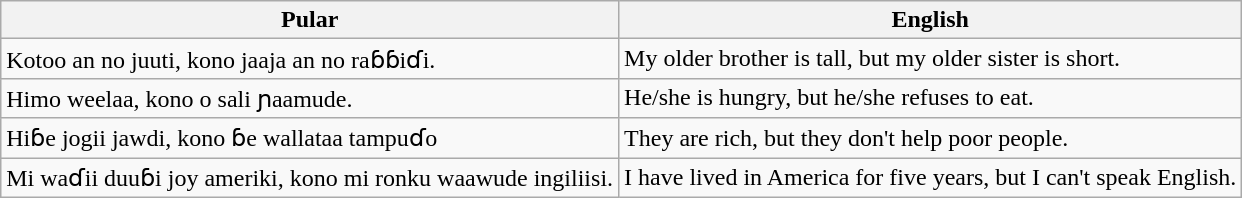<table class="wikitable sortable">
<tr>
<th>Pular</th>
<th>English</th>
</tr>
<tr>
<td>Kotoo an no juuti, kono jaaja an no raɓɓiɗi.</td>
<td>My older brother is tall, but my older sister is short.</td>
</tr>
<tr>
<td>Himo weelaa, kono o sali ɲaamude.</td>
<td>He/she is hungry, but he/she refuses to eat.</td>
</tr>
<tr>
<td>Hiɓe jogii jawdi, kono ɓe wallataa tampuɗo</td>
<td>They are rich, but they don't help poor people.</td>
</tr>
<tr>
<td>Mi waɗii duuɓi joy ameriki, kono mi ronku waawude ingiliisi.</td>
<td>I have lived in America for five years, but I can't speak English.</td>
</tr>
</table>
